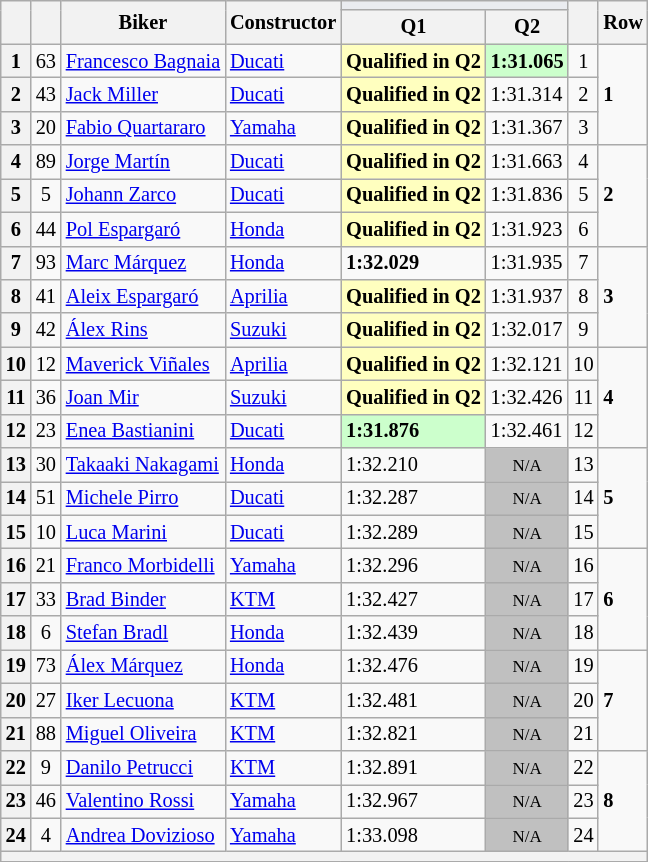<table class="wikitable sortable" style="font-size: 85%;">
<tr>
<th rowspan="2"></th>
<th rowspan="2"></th>
<th rowspan="2">Biker</th>
<th rowspan="2">Constructor</th>
<th colspan="2" style="background:#eaecf0; text-align:center;"></th>
<th rowspan="2"></th>
<th rowspan="2">Row</th>
</tr>
<tr>
<th scope="col">Q1</th>
<th scope="col">Q2</th>
</tr>
<tr>
<th scope="row">1</th>
<td align="center">63</td>
<td> <a href='#'>Francesco Bagnaia</a></td>
<td><a href='#'>Ducati</a></td>
<td style="background:#ffffbf;"><strong>Qualified in Q2</strong></td>
<td style="background:#ccffcc;"><strong>1:31.065</strong></td>
<td align="center">1</td>
<td rowspan="3"><strong>1</strong></td>
</tr>
<tr>
<th scope="row">2</th>
<td align="center">43</td>
<td> <a href='#'>Jack Miller</a></td>
<td><a href='#'>Ducati</a></td>
<td style="background:#ffffbf;"><strong>Qualified in Q2</strong></td>
<td>1:31.314</td>
<td align="center">2</td>
</tr>
<tr>
<th scope="row">3</th>
<td align="center">20</td>
<td> <a href='#'>Fabio Quartararo</a></td>
<td><a href='#'>Yamaha</a></td>
<td style="background:#ffffbf;"><strong>Qualified in Q2</strong></td>
<td>1:31.367</td>
<td align="center">3</td>
</tr>
<tr>
<th scope="row">4</th>
<td align="center">89</td>
<td> <a href='#'>Jorge Martín</a></td>
<td><a href='#'>Ducati</a></td>
<td style="background:#ffffbf;"><strong>Qualified in Q2</strong></td>
<td>1:31.663</td>
<td align="center">4</td>
<td rowspan="3"><strong>2</strong></td>
</tr>
<tr>
<th scope="row">5</th>
<td align="center">5</td>
<td> <a href='#'>Johann Zarco</a></td>
<td><a href='#'>Ducati</a></td>
<td style="background:#ffffbf;"><strong>Qualified in Q2</strong></td>
<td>1:31.836</td>
<td align="center">5</td>
</tr>
<tr>
<th scope="row">6</th>
<td align="center">44</td>
<td> <a href='#'>Pol Espargaró</a></td>
<td><a href='#'>Honda</a></td>
<td style="background:#ffffbf;"><strong>Qualified in Q2</strong></td>
<td>1:31.923</td>
<td align="center">6</td>
</tr>
<tr>
<th scope="row">7</th>
<td align="center">93</td>
<td> <a href='#'>Marc Márquez</a></td>
<td><a href='#'>Honda</a></td>
<td><strong>1:32.029</strong></td>
<td>1:31.935</td>
<td align="center">7</td>
<td rowspan="3"><strong>3</strong></td>
</tr>
<tr>
<th scope="row">8</th>
<td align="center">41</td>
<td> <a href='#'>Aleix Espargaró</a></td>
<td><a href='#'>Aprilia</a></td>
<td style="background:#ffffbf;"><strong>Qualified in Q2</strong></td>
<td>1:31.937</td>
<td align="center">8</td>
</tr>
<tr>
<th scope="row">9</th>
<td align="center">42</td>
<td> <a href='#'>Álex Rins</a></td>
<td><a href='#'>Suzuki</a></td>
<td style="background:#ffffbf;"><strong>Qualified in Q2</strong></td>
<td>1:32.017</td>
<td align="center">9</td>
</tr>
<tr>
<th scope="row">10</th>
<td align="center">12</td>
<td> <a href='#'>Maverick Viñales</a></td>
<td><a href='#'>Aprilia</a></td>
<td style="background:#ffffbf;"><strong>Qualified in Q2</strong></td>
<td>1:32.121</td>
<td align="center">10</td>
<td rowspan="3"><strong>4</strong></td>
</tr>
<tr>
<th scope="row">11</th>
<td align="center">36</td>
<td> <a href='#'>Joan Mir</a></td>
<td><a href='#'>Suzuki</a></td>
<td style="background:#ffffbf;"><strong>Qualified in Q2</strong></td>
<td>1:32.426</td>
<td align="center">11</td>
</tr>
<tr>
<th scope="row">12</th>
<td align="center">23</td>
<td> <a href='#'>Enea Bastianini</a></td>
<td><a href='#'>Ducati</a></td>
<td style="background:#ccffcc;"><strong>1:31.876</strong></td>
<td>1:32.461</td>
<td align="center">12</td>
</tr>
<tr>
<th scope="row">13</th>
<td align="center">30</td>
<td> <a href='#'>Takaaki Nakagami</a></td>
<td><a href='#'>Honda</a></td>
<td>1:32.210</td>
<td style="background: silver" align="center" data-sort-value="13"><small>N/A</small></td>
<td align="center">13</td>
<td rowspan="3"><strong>5</strong></td>
</tr>
<tr>
<th scope="row">14</th>
<td align="center">51</td>
<td> <a href='#'>Michele Pirro</a></td>
<td><a href='#'>Ducati</a></td>
<td>1:32.287</td>
<td style="background: silver" align="center" data-sort-value="14"><small>N/A</small></td>
<td align="center">14</td>
</tr>
<tr>
<th scope="row">15</th>
<td align="center">10</td>
<td> <a href='#'>Luca Marini</a></td>
<td><a href='#'>Ducati</a></td>
<td>1:32.289</td>
<td style="background: silver" align="center" data-sort-value="15"><small>N/A</small></td>
<td align="center">15</td>
</tr>
<tr>
<th scope="row">16</th>
<td align="center">21</td>
<td> <a href='#'>Franco Morbidelli</a></td>
<td><a href='#'>Yamaha</a></td>
<td>1:32.296</td>
<td style="background: silver" align="center" data-sort-value="16"><small>N/A</small></td>
<td align="center">16</td>
<td rowspan="3"><strong>6</strong></td>
</tr>
<tr>
<th scope="row">17</th>
<td align="center">33</td>
<td> <a href='#'>Brad Binder</a></td>
<td><a href='#'>KTM</a></td>
<td>1:32.427</td>
<td style="background: silver" align="center" data-sort-value="17"><small>N/A</small></td>
<td align="center">17</td>
</tr>
<tr>
<th scope="row">18</th>
<td align="center">6</td>
<td> <a href='#'>Stefan Bradl</a></td>
<td><a href='#'>Honda</a></td>
<td>1:32.439</td>
<td style="background: silver" align="center" data-sort-value="18"><small>N/A</small></td>
<td align="center">18</td>
</tr>
<tr>
<th scope="row">19</th>
<td align="center">73</td>
<td> <a href='#'>Álex Márquez</a></td>
<td><a href='#'>Honda</a></td>
<td>1:32.476</td>
<td style="background: silver" align="center" data-sort-value="19"><small>N/A</small></td>
<td align="center">19</td>
<td rowspan="3"><strong>7</strong></td>
</tr>
<tr>
<th scope="row">20</th>
<td align="center">27</td>
<td> <a href='#'>Iker Lecuona</a></td>
<td><a href='#'>KTM</a></td>
<td>1:32.481</td>
<td style="background: silver" align="center" data-sort-value="20"><small>N/A</small></td>
<td align="center">20</td>
</tr>
<tr>
<th scope="row">21</th>
<td align="center">88</td>
<td> <a href='#'>Miguel Oliveira</a></td>
<td><a href='#'>KTM</a></td>
<td>1:32.821</td>
<td style="background: silver" align="center" data-sort-value="21"><small>N/A</small></td>
<td align="center">21</td>
</tr>
<tr>
<th scope="row">22</th>
<td align="center">9</td>
<td> <a href='#'>Danilo Petrucci</a></td>
<td><a href='#'>KTM</a></td>
<td>1:32.891</td>
<td style="background: silver" align="center" data-sort-value="22"><small>N/A</small></td>
<td align="center">22</td>
<td rowspan="3"><strong>8</strong></td>
</tr>
<tr>
<th scope="row">23</th>
<td align="center">46</td>
<td> <a href='#'>Valentino Rossi</a></td>
<td><a href='#'>Yamaha</a></td>
<td>1:32.967</td>
<td style="background: silver" align="center" data-sort-value="23"><small>N/A</small></td>
<td align="center">23</td>
</tr>
<tr>
<th scope="row">24</th>
<td align="center">4</td>
<td> <a href='#'>Andrea Dovizioso</a></td>
<td><a href='#'>Yamaha</a></td>
<td>1:33.098</td>
<td style="background: silver" align="center" data-sort-value="24"><small>N/A</small></td>
<td align="center">24</td>
</tr>
<tr>
<th colspan=9></th>
</tr>
<tr>
</tr>
</table>
